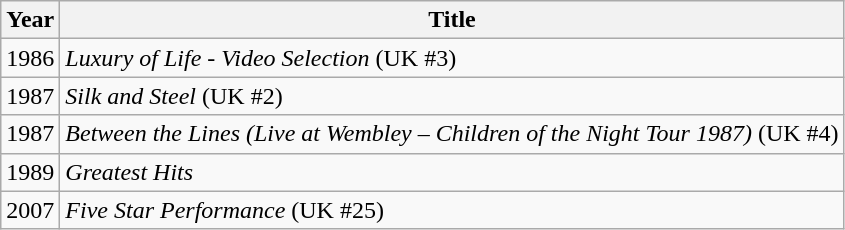<table class="wikitable">
<tr>
<th scope="col">Year</th>
<th scope="col">Title</th>
</tr>
<tr>
<td>1986</td>
<td><em>Luxury of Life - Video Selection</em>  (UK #3)</td>
</tr>
<tr>
<td>1987</td>
<td><em>Silk and Steel</em>  (UK #2)</td>
</tr>
<tr>
<td>1987</td>
<td><em>Between the Lines (Live at Wembley – Children of the Night Tour 1987)</em>  (UK #4)</td>
</tr>
<tr>
<td>1989</td>
<td><em>Greatest Hits</em></td>
</tr>
<tr>
<td>2007</td>
<td><em>Five Star Performance</em>  (UK #25)</td>
</tr>
</table>
